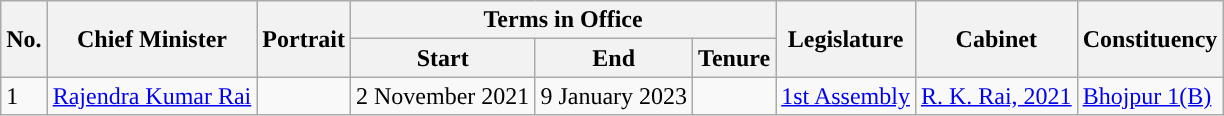<table class="wikitable">
<tr>
<th rowspan="2" style="background-color:">No.</th>
<th rowspan="2" style="background-color:">Chief Minister</th>
<th rowspan="2" style="background-color:">Portrait</th>
<th colspan="3" style="background-color:">Terms in Office</th>
<th rowspan="2" style="background-color:">Legislature</th>
<th rowspan="2" style="background-color:">Cabinet</th>
<th rowspan="2" style="background-color:">Constituency</th>
</tr>
<tr>
<th style="background-color:">Start</th>
<th style="background-color:">End</th>
<th style="background-color:">Tenure</th>
</tr>
<tr>
<td>1</td>
<td><a href='#'>Rajendra Kumar Rai</a></td>
<td></td>
<td>2 November 2021</td>
<td>9 January 2023</td>
<td></td>
<td><a href='#'>1st Assembly</a></td>
<td><a href='#'>R. K. Rai, 2021</a></td>
<td><a href='#'>Bhojpur 1(B)</a></td>
</tr>
</table>
